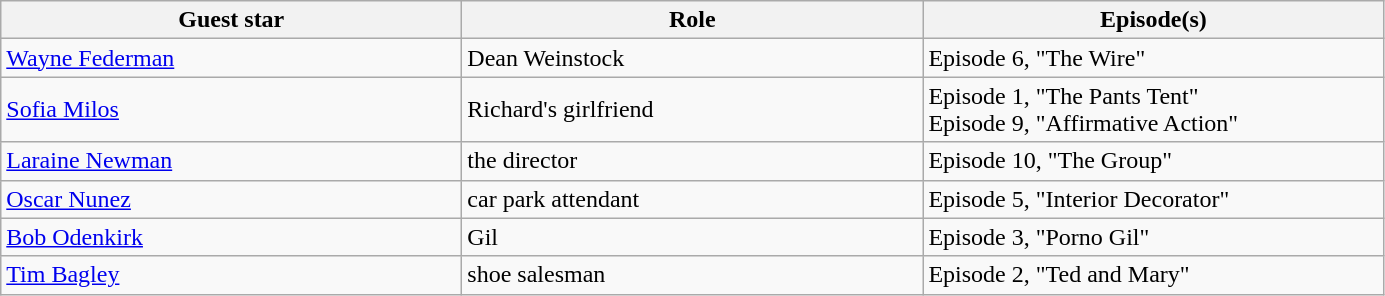<table class="wikitable">
<tr>
<th scope="col" style="width:300px;">Guest star</th>
<th scope="col" style="width:300px;">Role</th>
<th scope="col" style="width:300px;">Episode(s)</th>
</tr>
<tr>
<td><a href='#'>Wayne Federman</a></td>
<td>Dean Weinstock</td>
<td>Episode 6, "The Wire"</td>
</tr>
<tr>
<td><a href='#'>Sofia Milos</a></td>
<td>Richard's girlfriend</td>
<td>Episode 1, "The Pants Tent"<br>Episode 9, "Affirmative Action"</td>
</tr>
<tr>
<td><a href='#'>Laraine Newman</a></td>
<td>the director</td>
<td>Episode 10, "The Group"</td>
</tr>
<tr>
<td><a href='#'>Oscar Nunez</a></td>
<td>car park attendant</td>
<td>Episode 5, "Interior Decorator"</td>
</tr>
<tr>
<td><a href='#'>Bob Odenkirk</a></td>
<td>Gil</td>
<td>Episode 3, "Porno Gil"</td>
</tr>
<tr>
<td><a href='#'>Tim Bagley</a></td>
<td>shoe salesman</td>
<td>Episode 2, "Ted and Mary"</td>
</tr>
</table>
